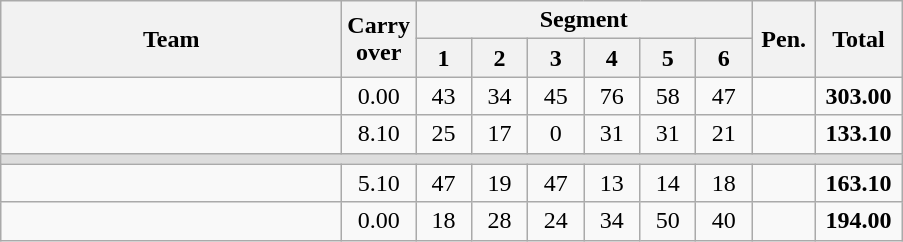<table class=wikitable style="text-align:center">
<tr>
<th rowspan="2" width=220>Team</th>
<th rowspan=2 width=40>Carry over</th>
<th colspan=6>Segment</th>
<th rowspan=2 width=35>Pen.</th>
<th rowspan=2 width=50>Total</th>
</tr>
<tr>
<th width=30>1</th>
<th width=30>2</th>
<th width=30>3</th>
<th width=30>4</th>
<th width=30>5</th>
<th width=30>6</th>
</tr>
<tr>
<td align=left><strong></strong></td>
<td>0.00</td>
<td>43</td>
<td>34</td>
<td>45</td>
<td>76</td>
<td>58</td>
<td>47</td>
<td></td>
<td><strong>303.00</strong></td>
</tr>
<tr>
<td align=left></td>
<td>8.10</td>
<td>25</td>
<td>17</td>
<td>0</td>
<td>31</td>
<td>31</td>
<td>21</td>
<td></td>
<td><strong>133.10</strong></td>
</tr>
<tr style="background:#DDDDDD;">
<td colspan=10></td>
</tr>
<tr>
<td align=left></td>
<td>5.10</td>
<td>47</td>
<td>19</td>
<td>47</td>
<td>13</td>
<td>14</td>
<td>18</td>
<td></td>
<td><strong>163.10</strong></td>
</tr>
<tr>
<td align=left><strong></strong></td>
<td>0.00</td>
<td>18</td>
<td>28</td>
<td>24</td>
<td>34</td>
<td>50</td>
<td>40</td>
<td></td>
<td><strong>194.00</strong></td>
</tr>
</table>
